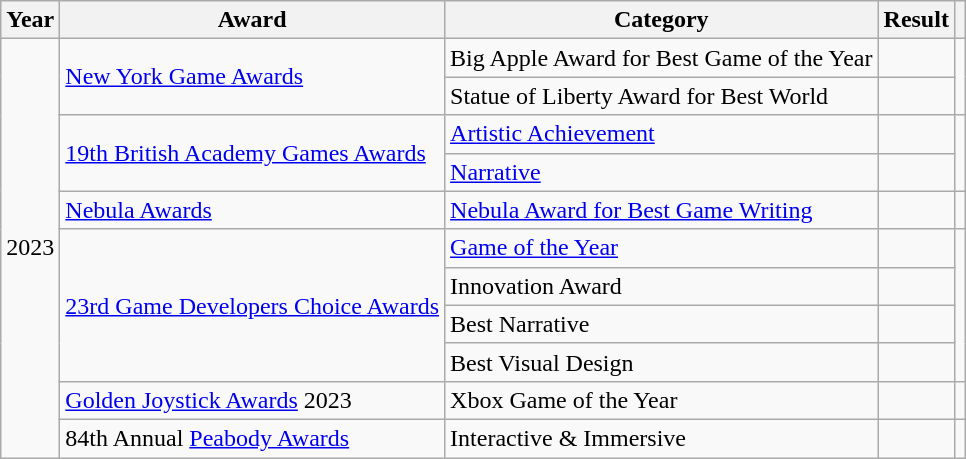<table class="wikitable sortable">
<tr>
<th scope="col">Year</th>
<th scope="col">Award</th>
<th scope="col">Category</th>
<th scope="col">Result</th>
<th scope="col" class="unsortable"></th>
</tr>
<tr>
<td rowspan="11" style="text-align:center;">2023</td>
<td rowspan="2"><a href='#'>New York Game Awards</a></td>
<td>Big Apple Award for Best Game of the Year</td>
<td></td>
<td style="text-align:center;" rowspan="2"></td>
</tr>
<tr>
<td>Statue of Liberty Award for Best World</td>
<td></td>
</tr>
<tr>
<td rowspan="2"><a href='#'>19th British Academy Games Awards</a></td>
<td><a href='#'>Artistic Achievement</a></td>
<td></td>
<td style="text-align:center;" rowspan="2"></td>
</tr>
<tr>
<td><a href='#'>Narrative</a></td>
<td></td>
</tr>
<tr>
<td><a href='#'>Nebula Awards</a></td>
<td><a href='#'>Nebula Award for Best Game Writing</a></td>
<td></td>
<td style="text-align:center;"></td>
</tr>
<tr>
<td rowspan="4"><a href='#'>23rd Game Developers Choice Awards</a></td>
<td><a href='#'>Game of the Year</a></td>
<td></td>
<td style="text-align:center;" rowspan="4"></td>
</tr>
<tr>
<td>Innovation Award</td>
<td></td>
</tr>
<tr>
<td>Best Narrative</td>
<td></td>
</tr>
<tr>
<td>Best Visual Design</td>
<td></td>
</tr>
<tr>
<td><a href='#'>Golden Joystick Awards</a> 2023</td>
<td>Xbox Game of the Year</td>
<td></td>
<td style="text-align:center;"></td>
</tr>
<tr>
<td>84th Annual <a href='#'>Peabody Awards</a></td>
<td>Interactive & Immersive</td>
<td></td>
<td></td>
</tr>
</table>
